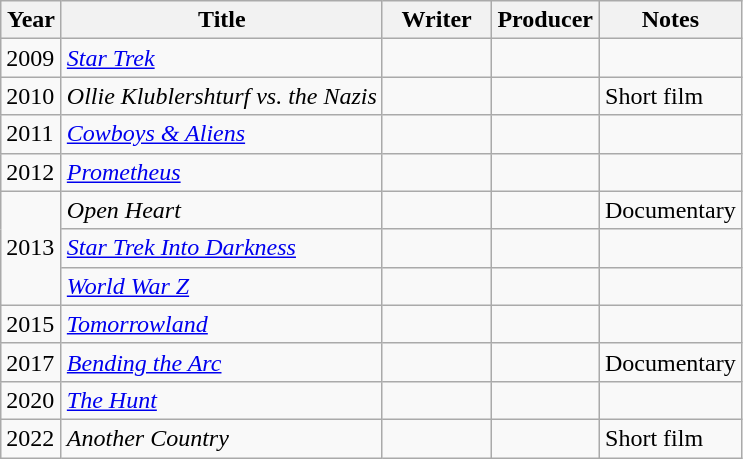<table class="wikitable">
<tr>
<th style="width:33px;">Year</th>
<th>Title</th>
<th width=65>Writer</th>
<th width=65>Producer</th>
<th>Notes</th>
</tr>
<tr>
<td>2009</td>
<td><em><a href='#'>Star Trek</a></em></td>
<td></td>
<td></td>
<td></td>
</tr>
<tr>
<td>2010</td>
<td><em>Ollie Klublershturf vs. the Nazis</em></td>
<td></td>
<td></td>
<td>Short film</td>
</tr>
<tr>
<td>2011</td>
<td><em><a href='#'>Cowboys & Aliens</a></em></td>
<td></td>
<td></td>
<td></td>
</tr>
<tr>
<td>2012</td>
<td><em><a href='#'>Prometheus</a></em></td>
<td></td>
<td></td>
<td></td>
</tr>
<tr>
<td rowspan=3>2013</td>
<td><em>Open Heart</em></td>
<td></td>
<td></td>
<td>Documentary</td>
</tr>
<tr>
<td><em><a href='#'>Star Trek Into Darkness</a></em></td>
<td></td>
<td></td>
<td></td>
</tr>
<tr>
<td><em><a href='#'>World War Z</a></em></td>
<td></td>
<td></td>
<td></td>
</tr>
<tr>
<td>2015</td>
<td><em><a href='#'>Tomorrowland</a></em></td>
<td></td>
<td></td>
<td></td>
</tr>
<tr>
<td>2017</td>
<td><em><a href='#'>Bending the Arc</a></em></td>
<td></td>
<td></td>
<td>Documentary</td>
</tr>
<tr>
<td>2020</td>
<td><em><a href='#'>The Hunt</a></em></td>
<td></td>
<td></td>
<td></td>
</tr>
<tr>
<td>2022</td>
<td><em>Another Country</em></td>
<td></td>
<td></td>
<td>Short film</td>
</tr>
</table>
